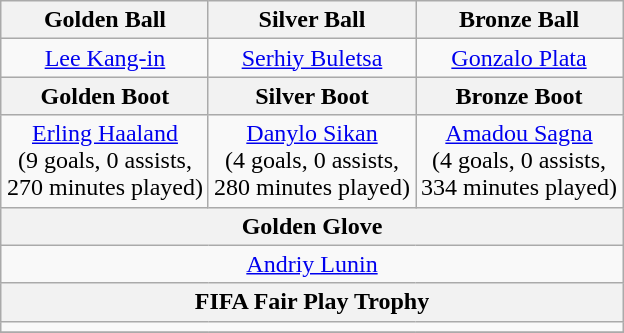<table class="wikitable" style="margin:auto;text-align:center">
<tr>
<th>Golden Ball</th>
<th>Silver Ball</th>
<th>Bronze Ball</th>
</tr>
<tr>
<td> <a href='#'>Lee Kang-in</a></td>
<td> <a href='#'>Serhiy Buletsa</a></td>
<td> <a href='#'>Gonzalo Plata</a></td>
</tr>
<tr>
<th>Golden Boot</th>
<th>Silver Boot</th>
<th>Bronze Boot</th>
</tr>
<tr>
<td> <a href='#'>Erling Haaland</a><br>(9 goals, 0 assists,<br>270 minutes played)</td>
<td> <a href='#'>Danylo Sikan</a><br>(4 goals, 0 assists,<br>280 minutes played)</td>
<td> <a href='#'>Amadou Sagna</a><br>(4 goals, 0 assists,<br>334 minutes played)</td>
</tr>
<tr>
<th colspan="3">Golden Glove</th>
</tr>
<tr>
<td colspan="3"> <a href='#'>Andriy Lunin</a></td>
</tr>
<tr>
<th colspan="3">FIFA Fair Play Trophy</th>
</tr>
<tr>
<td colspan="3"></td>
</tr>
<tr>
</tr>
</table>
